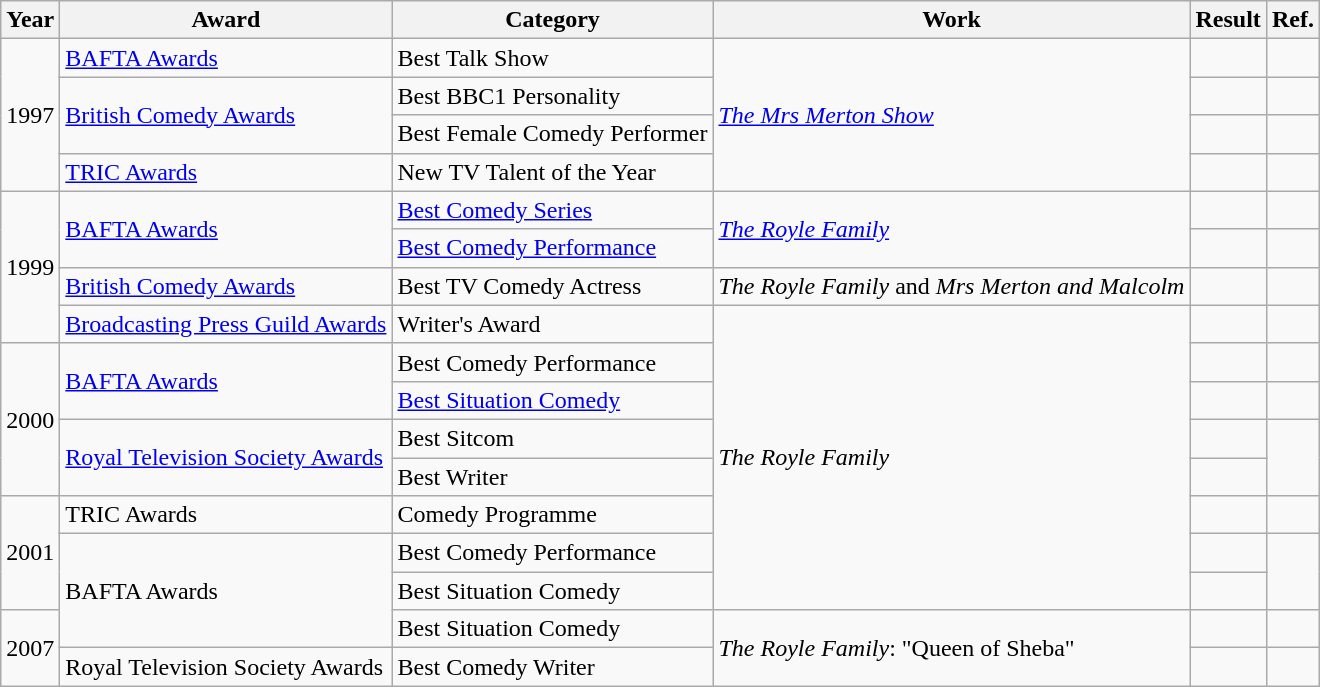<table class="wikitable">
<tr>
<th>Year</th>
<th>Award</th>
<th>Category</th>
<th>Work</th>
<th>Result</th>
<th>Ref.</th>
</tr>
<tr>
<td rowspan=4>1997</td>
<td><a href='#'>BAFTA Awards</a></td>
<td>Best Talk Show</td>
<td rowspan=4><em><a href='#'>The Mrs Merton Show</a></em></td>
<td></td>
<td style="text-align:center;"></td>
</tr>
<tr>
<td rowspan=2><a href='#'>British Comedy Awards</a></td>
<td>Best BBC1 Personality</td>
<td></td>
<td style="text-align:center;"></td>
</tr>
<tr>
<td>Best Female Comedy Performer</td>
<td></td>
<td style="text-align:center;"></td>
</tr>
<tr>
<td><a href='#'>TRIC Awards</a></td>
<td>New TV Talent of the Year</td>
<td></td>
<td style="text-align:center;"></td>
</tr>
<tr>
<td rowspan=4>1999</td>
<td rowspan=2><a href='#'>BAFTA Awards</a></td>
<td><a href='#'>Best Comedy Series</a></td>
<td rowspan=2><em><a href='#'>The Royle Family</a></em></td>
<td></td>
<td style="text-align:center;"></td>
</tr>
<tr>
<td><a href='#'>Best Comedy Performance</a></td>
<td></td>
<td style="text-align:center;"></td>
</tr>
<tr>
<td><a href='#'>British Comedy Awards</a></td>
<td>Best TV Comedy Actress</td>
<td><em>The Royle Family</em> and <em>Mrs Merton and Malcolm</em></td>
<td></td>
<td style="text-align:center;"></td>
</tr>
<tr>
<td><a href='#'>Broadcasting Press Guild Awards</a></td>
<td>Writer's Award</td>
<td rowspan=8><em>The Royle Family</em></td>
<td></td>
<td style="text-align:center;"></td>
</tr>
<tr>
<td rowspan=4>2000</td>
<td rowspan=2><a href='#'>BAFTA Awards</a></td>
<td>Best Comedy Performance</td>
<td></td>
<td style="text-align:center;"></td>
</tr>
<tr>
<td><a href='#'>Best Situation Comedy</a></td>
<td></td>
<td style="text-align:center;"></td>
</tr>
<tr>
<td rowspan=2><a href='#'>Royal Television Society Awards</a></td>
<td>Best Sitcom</td>
<td></td>
<td style="text-align:center;" rowspan="2"></td>
</tr>
<tr>
<td>Best Writer</td>
<td></td>
</tr>
<tr>
<td rowspan=3>2001</td>
<td>TRIC Awards</td>
<td>Comedy Programme</td>
<td></td>
<td style="text-align:center;" rowspan="1"></td>
</tr>
<tr>
<td rowspan=3>BAFTA Awards</td>
<td>Best Comedy Performance</td>
<td></td>
<td style="text-align:center;" rowspan="2"></td>
</tr>
<tr>
<td>Best Situation Comedy</td>
<td></td>
</tr>
<tr>
<td rowspan=2>2007</td>
<td>Best Situation Comedy</td>
<td rowspan=2><em>The Royle Family</em>: "Queen of Sheba"</td>
<td></td>
<td style="text-align:center;"></td>
</tr>
<tr>
<td>Royal Television Society Awards</td>
<td>Best Comedy Writer</td>
<td></td>
<td style="text-align:center;"></td>
</tr>
</table>
